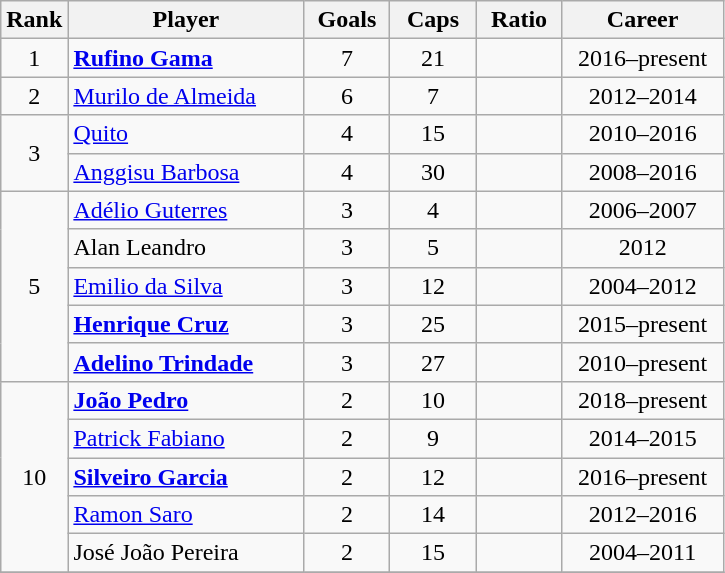<table class="wikitable sortable"  style="text-align:center;">
<tr>
<th width="30">Rank</th>
<th style="width:150px;">Player</th>
<th width="50">Goals</th>
<th width="50">Caps</th>
<th width="50">Ratio</th>
<th style="width:100px;">Career</th>
</tr>
<tr>
<td>1</td>
<td style="text-align: left;"><strong><a href='#'>Rufino Gama</a></strong></td>
<td>7</td>
<td>21</td>
<td></td>
<td>2016–present</td>
</tr>
<tr>
<td>2</td>
<td style="text-align: left;"><a href='#'>Murilo de Almeida</a></td>
<td>6</td>
<td>7</td>
<td></td>
<td>2012–2014</td>
</tr>
<tr>
<td rowspan=2>3</td>
<td style="text-align: left;"><a href='#'>Quito</a></td>
<td>4</td>
<td>15</td>
<td></td>
<td>2010–2016</td>
</tr>
<tr>
<td style="text-align: left;"><a href='#'>Anggisu Barbosa</a></td>
<td>4</td>
<td>30</td>
<td></td>
<td>2008–2016</td>
</tr>
<tr>
<td rowspan=5>5</td>
<td style="text-align: left;"><a href='#'>Adélio Guterres</a></td>
<td>3</td>
<td>4</td>
<td></td>
<td>2006–2007</td>
</tr>
<tr>
<td style="text-align: left;">Alan Leandro</td>
<td>3</td>
<td>5</td>
<td></td>
<td>2012</td>
</tr>
<tr>
<td style="text-align: left;"><a href='#'>Emilio da Silva</a></td>
<td>3</td>
<td>12</td>
<td></td>
<td>2004–2012</td>
</tr>
<tr>
<td style="text-align: left;"><strong><a href='#'>Henrique Cruz</a></strong></td>
<td>3</td>
<td>25</td>
<td></td>
<td>2015–present</td>
</tr>
<tr>
<td style="text-align: left;"><strong><a href='#'>Adelino Trindade</a></strong></td>
<td>3</td>
<td>27</td>
<td></td>
<td>2010–present</td>
</tr>
<tr>
<td rowspan=5>10</td>
<td style="text-align: left;"><strong><a href='#'>João Pedro</a></strong></td>
<td>2</td>
<td>10</td>
<td></td>
<td>2018–present</td>
</tr>
<tr>
<td style="text-align: left;"><a href='#'>Patrick Fabiano</a></td>
<td>2</td>
<td>9</td>
<td></td>
<td>2014–2015</td>
</tr>
<tr>
<td style="text-align: left;"><strong><a href='#'>Silveiro Garcia</a></strong></td>
<td>2</td>
<td>12</td>
<td></td>
<td>2016–present</td>
</tr>
<tr>
<td style="text-align: left;"><a href='#'>Ramon Saro</a></td>
<td>2</td>
<td>14</td>
<td></td>
<td>2012–2016</td>
</tr>
<tr>
<td style="text-align: left;">José João Pereira</td>
<td>2</td>
<td>15</td>
<td></td>
<td>2004–2011</td>
</tr>
<tr>
</tr>
</table>
